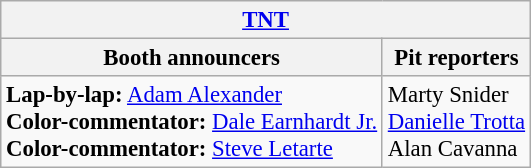<table class="wikitable" style="font-size: 95%">
<tr>
<th colspan="2"><a href='#'>TNT</a></th>
</tr>
<tr>
<th>Booth announcers</th>
<th>Pit reporters</th>
</tr>
<tr>
<td><strong>Lap-by-lap:</strong> <a href='#'>Adam Alexander</a><br><strong>Color-commentator:</strong> <a href='#'>Dale Earnhardt Jr.</a><br><strong>Color-commentator:</strong> <a href='#'>Steve Letarte</a></td>
<td>Marty Snider<br><a href='#'>Danielle Trotta</a><br>Alan Cavanna</td>
</tr>
</table>
